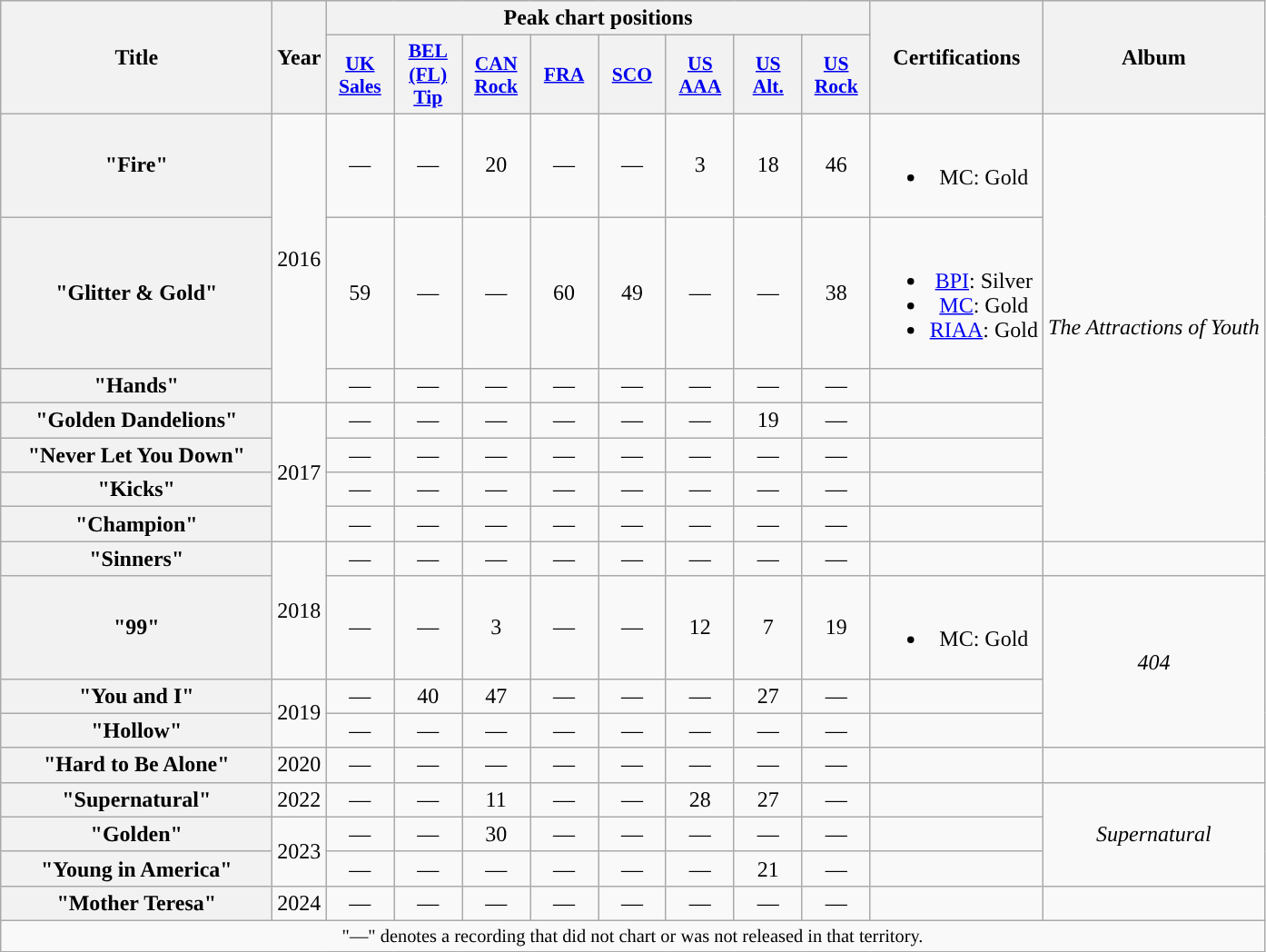<table class="wikitable plainrowheaders" style="text-align:center;">
<tr>
<th scope="col" rowspan="2" style="width:12em;">Title</th>
<th scope="col" rowspan="2">Year</th>
<th scope="col" colspan="8">Peak chart positions</th>
<th scope="col" rowspan="2">Certifications</th>
<th scope="col" rowspan="2">Album</th>
</tr>
<tr>
<th scope="col" style="width:3em;font-size:90%;"><a href='#'>UK<br>Sales</a><br></th>
<th scope="col" style="width:3em;font-size:90%;"><a href='#'>BEL<br>(FL)<br>Tip</a><br></th>
<th scope="col" style="width:3em;font-size:90%;"><a href='#'>CAN<br>Rock</a><br></th>
<th scope="col" style="width:3em;font-size:90%;"><a href='#'>FRA</a><br></th>
<th scope="col" style="width:3em;font-size:90%;"><a href='#'>SCO</a><br></th>
<th scope="col" style="width:3em;font-size:90%;"><a href='#'>US AAA</a><br></th>
<th scope="col" style="width:3em;font-size:90%;"><a href='#'>US Alt.</a><br></th>
<th scope="col" style="width:3em;font-size:90%;"><a href='#'>US Rock</a><br></th>
</tr>
<tr>
<th scope="row">"Fire"</th>
<td rowspan="3">2016</td>
<td>—</td>
<td>—</td>
<td>20</td>
<td>—</td>
<td>—</td>
<td>3</td>
<td>18</td>
<td>46</td>
<td><br><ul><li>MC: Gold</li></ul></td>
<td rowspan="7"><em>The Attractions of Youth</em></td>
</tr>
<tr>
<th scope="row">"Glitter & Gold"</th>
<td>59</td>
<td>—</td>
<td>—</td>
<td>60</td>
<td>49</td>
<td>—</td>
<td>—</td>
<td>38</td>
<td><br><ul><li><a href='#'>BPI</a>: Silver</li><li><a href='#'>MC</a>: Gold</li><li><a href='#'>RIAA</a>: Gold</li></ul></td>
</tr>
<tr>
<th scope="row">"Hands"</th>
<td>—</td>
<td>—</td>
<td>—</td>
<td>—</td>
<td>—</td>
<td>—</td>
<td>—</td>
<td>—</td>
<td></td>
</tr>
<tr>
<th scope="row">"Golden Dandelions"</th>
<td rowspan="4">2017</td>
<td>—</td>
<td>—</td>
<td>—</td>
<td>—</td>
<td>—</td>
<td>—</td>
<td>19</td>
<td>—</td>
<td></td>
</tr>
<tr>
<th scope="row">"Never Let You Down"</th>
<td>—</td>
<td>—</td>
<td>—</td>
<td>—</td>
<td>—</td>
<td>—</td>
<td>—</td>
<td>—</td>
<td></td>
</tr>
<tr>
<th scope="row">"Kicks"</th>
<td>—</td>
<td>—</td>
<td>—</td>
<td>—</td>
<td>—</td>
<td>—</td>
<td>—</td>
<td>—</td>
<td></td>
</tr>
<tr>
<th scope="row">"Champion"</th>
<td>—</td>
<td>—</td>
<td>—</td>
<td>—</td>
<td>—</td>
<td>—</td>
<td>—</td>
<td>—</td>
<td></td>
</tr>
<tr>
<th scope="row">"Sinners"</th>
<td rowspan="2">2018</td>
<td>—</td>
<td>—</td>
<td>—</td>
<td>—</td>
<td>—</td>
<td>—</td>
<td>—</td>
<td>—</td>
<td></td>
<td></td>
</tr>
<tr>
<th scope="row">"99"</th>
<td>—</td>
<td>—</td>
<td>3</td>
<td>—</td>
<td>—</td>
<td>12</td>
<td>7</td>
<td>19</td>
<td><br><ul><li>MC: Gold</li></ul></td>
<td rowspan="3"><em>404</em></td>
</tr>
<tr>
<th scope="row">"You and I"</th>
<td rowspan="2">2019</td>
<td>—</td>
<td>40</td>
<td>47</td>
<td>—</td>
<td>—</td>
<td>—</td>
<td>27</td>
<td>—</td>
<td></td>
</tr>
<tr>
<th scope="row">"Hollow"</th>
<td>—</td>
<td>—</td>
<td>—</td>
<td>—</td>
<td>—</td>
<td>—</td>
<td>—</td>
<td>—</td>
<td></td>
</tr>
<tr>
<th scope="row">"Hard to Be Alone"</th>
<td>2020</td>
<td>—</td>
<td>—</td>
<td>—</td>
<td>—</td>
<td>—</td>
<td>—</td>
<td>—</td>
<td>—</td>
<td></td>
<td></td>
</tr>
<tr>
<th scope="row">"Supernatural"</th>
<td>2022</td>
<td>—</td>
<td>—</td>
<td>11</td>
<td>—</td>
<td>—</td>
<td>28</td>
<td>27</td>
<td>—</td>
<td></td>
<td rowspan="3"><em>Supernatural</em></td>
</tr>
<tr>
<th scope="row">"Golden"</th>
<td rowspan="2">2023</td>
<td>—</td>
<td>—</td>
<td>30</td>
<td>—</td>
<td>—</td>
<td>—</td>
<td>—</td>
<td>—</td>
<td></td>
</tr>
<tr>
<th scope="row">"Young in America"</th>
<td>—</td>
<td>—</td>
<td>—</td>
<td>—</td>
<td>—</td>
<td>—</td>
<td>21</td>
<td>—</td>
<td></td>
</tr>
<tr>
<th scope="row">"Mother Teresa"</th>
<td>2024</td>
<td>—</td>
<td>—</td>
<td>—</td>
<td>—</td>
<td>—</td>
<td>—</td>
<td>—</td>
<td>—</td>
<td></td>
<td></td>
</tr>
<tr>
<td colspan="15" style="font-size:85%">"—" denotes a recording that did not chart or was not released in that territory.</td>
</tr>
</table>
